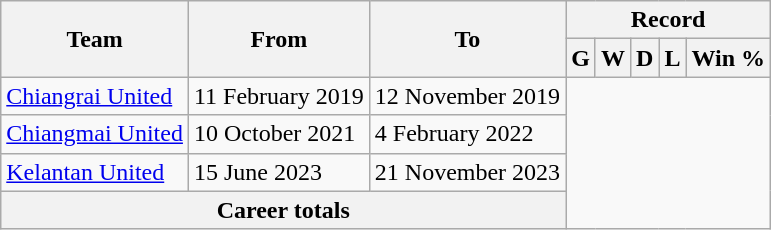<table class="wikitable" style="text-align:center">
<tr>
<th rowspan="2">Team</th>
<th rowspan="2">From</th>
<th rowspan="2">To</th>
<th colspan="5">Record</th>
</tr>
<tr>
<th>G</th>
<th>W</th>
<th>D</th>
<th>L</th>
<th>Win %</th>
</tr>
<tr 59-32-12-15>
<td align="left"> <a href='#'>Chiangrai United</a></td>
<td align="left">11 February 2019</td>
<td align="left">12 November 2019<br></td>
</tr>
<tr>
<td align="left"><a href='#'>Chiangmai United</a></td>
<td align="left">10 October 2021</td>
<td align="left">4 February 2022<br></td>
</tr>
<tr>
<td align="left"> <a href='#'>Kelantan United</a></td>
<td align="left">15 June 2023</td>
<td align="left">21 November 2023<br></td>
</tr>
<tr>
<th colspan="3">Career totals<br></th>
</tr>
</table>
